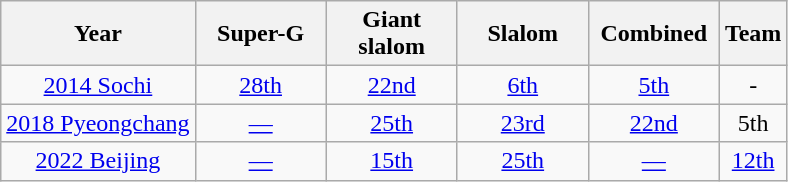<table class="wikitable" style="text-align: center;">
<tr>
<th>Year</th>
<th width=80px>Super-G</th>
<th width=80px>Giant slalom</th>
<th width=80px>Slalom</th>
<th width=80px>Combined</th>
<th>Team</th>
</tr>
<tr>
<td> <a href='#'>2014 Sochi</a></td>
<td><a href='#'>28th</a></td>
<td><a href='#'>22nd</a></td>
<td><a href='#'>6th</a></td>
<td><a href='#'>5th</a></td>
<td>-</td>
</tr>
<tr>
<td> <a href='#'>2018 Pyeongchang</a></td>
<td><a href='#'>—</a></td>
<td><a href='#'>25th</a></td>
<td><a href='#'>23rd</a></td>
<td><a href='#'>22nd</a></td>
<td>5th</td>
</tr>
<tr>
<td> <a href='#'>2022 Beijing</a></td>
<td><a href='#'>—</a></td>
<td><a href='#'>15th</a></td>
<td><a href='#'>25th</a></td>
<td><a href='#'>—</a></td>
<td><a href='#'>12th</a></td>
</tr>
</table>
